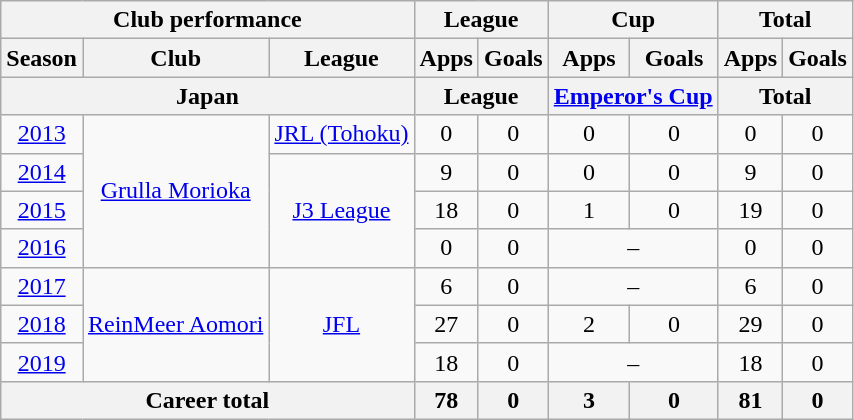<table class="wikitable" style="text-align:center">
<tr>
<th colspan=3>Club performance</th>
<th colspan=2>League</th>
<th colspan=2>Cup</th>
<th colspan=2>Total</th>
</tr>
<tr>
<th>Season</th>
<th>Club</th>
<th>League</th>
<th>Apps</th>
<th>Goals</th>
<th>Apps</th>
<th>Goals</th>
<th>Apps</th>
<th>Goals</th>
</tr>
<tr>
<th colspan=3>Japan</th>
<th colspan=2>League</th>
<th colspan=2><a href='#'>Emperor's Cup</a></th>
<th colspan=2>Total</th>
</tr>
<tr>
<td><a href='#'>2013</a></td>
<td rowspan="4"><a href='#'>Grulla Morioka</a></td>
<td><a href='#'>JRL (Tohoku)</a></td>
<td>0</td>
<td>0</td>
<td>0</td>
<td>0</td>
<td>0</td>
<td>0</td>
</tr>
<tr>
<td><a href='#'>2014</a></td>
<td rowspan="3"><a href='#'>J3 League</a></td>
<td>9</td>
<td>0</td>
<td>0</td>
<td>0</td>
<td>9</td>
<td>0</td>
</tr>
<tr>
<td><a href='#'>2015</a></td>
<td>18</td>
<td>0</td>
<td>1</td>
<td>0</td>
<td>19</td>
<td>0</td>
</tr>
<tr>
<td><a href='#'>2016</a></td>
<td>0</td>
<td>0</td>
<td colspan="2">–</td>
<td>0</td>
<td>0</td>
</tr>
<tr>
<td><a href='#'>2017</a></td>
<td rowspan="3"><a href='#'>ReinMeer Aomori</a></td>
<td rowspan="3"><a href='#'>JFL</a></td>
<td>6</td>
<td>0</td>
<td colspan="2">–</td>
<td>6</td>
<td>0</td>
</tr>
<tr>
<td><a href='#'>2018</a></td>
<td>27</td>
<td>0</td>
<td>2</td>
<td>0</td>
<td>29</td>
<td>0</td>
</tr>
<tr>
<td><a href='#'>2019</a></td>
<td>18</td>
<td>0</td>
<td colspan="2">–</td>
<td>18</td>
<td>0</td>
</tr>
<tr>
<th colspan=3>Career total</th>
<th>78</th>
<th>0</th>
<th>3</th>
<th>0</th>
<th>81</th>
<th>0</th>
</tr>
</table>
